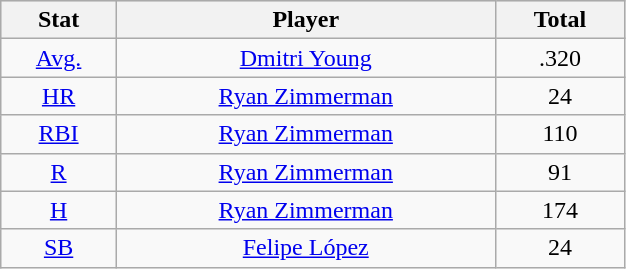<table class="wikitable" style="width:33%;">
<tr style="text-align:center; background:#ddd;">
<th>Stat</th>
<th>Player</th>
<th>Total</th>
</tr>
<tr align=center>
<td><a href='#'>Avg.</a></td>
<td><a href='#'>Dmitri Young</a></td>
<td>.320</td>
</tr>
<tr align=center>
<td><a href='#'>HR</a></td>
<td><a href='#'>Ryan Zimmerman</a></td>
<td>24</td>
</tr>
<tr align=center>
<td><a href='#'>RBI</a></td>
<td><a href='#'>Ryan Zimmerman</a></td>
<td>110</td>
</tr>
<tr align=center>
<td><a href='#'>R</a></td>
<td><a href='#'>Ryan Zimmerman</a></td>
<td>91</td>
</tr>
<tr align=center>
<td><a href='#'>H</a></td>
<td><a href='#'>Ryan Zimmerman</a></td>
<td>174</td>
</tr>
<tr align=center>
<td><a href='#'>SB</a></td>
<td><a href='#'>Felipe López</a></td>
<td>24</td>
</tr>
</table>
